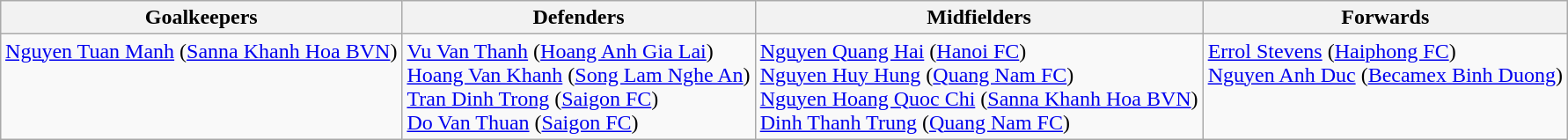<table class="wikitable" style="mArgin: 0 auto;">
<tr>
<th>Goalkeepers</th>
<th>Defenders</th>
<th>Midfielders</th>
<th>Forwards</th>
</tr>
<tr>
<td valign=top> <a href='#'>Nguyen Tuan Manh</a> (<a href='#'>Sanna Khanh Hoa BVN</a>)</td>
<td valign=top> <a href='#'>Vu Van Thanh</a> (<a href='#'>Hoang Anh Gia Lai</a>)<br> <a href='#'>Hoang Van Khanh</a> (<a href='#'>Song Lam Nghe An</a>)<br> <a href='#'>Tran Dinh Trong</a> (<a href='#'>Saigon FC</a>)<br> <a href='#'>Do Van Thuan</a> (<a href='#'>Saigon FC</a>)</td>
<td valign=top> <a href='#'>Nguyen Quang Hai</a> (<a href='#'>Hanoi FC</a>)<br> <a href='#'>Nguyen Huy Hung</a> (<a href='#'>Quang Nam FC</a>)<br> <a href='#'>Nguyen Hoang Quoc Chi</a> (<a href='#'>Sanna Khanh Hoa BVN</a>)<br> <a href='#'>Dinh Thanh Trung</a> (<a href='#'>Quang Nam FC</a>)</td>
<td valign=top> <a href='#'>Errol Stevens</a> (<a href='#'>Haiphong FC</a>)<br> <a href='#'>Nguyen Anh Duc</a> (<a href='#'>Becamex Binh Duong</a>)</td>
</tr>
</table>
